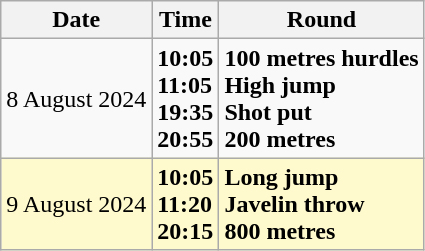<table class="wikitable">
<tr>
<th>Date</th>
<th>Time</th>
<th>Round</th>
</tr>
<tr>
<td>8 August 2024</td>
<td><strong>10:05</strong><br><strong>11:05</strong><br><strong>19:35</strong><br><strong>20:55</strong></td>
<td><strong>100 metres hurdles</strong><br><strong>High jump</strong><br><strong>Shot put</strong><br><strong>200 metres</strong></td>
</tr>
<tr style=background:lemonchiffon>
<td>9 August 2024</td>
<td><strong>10:05</strong><br><strong>11:20</strong><br><strong>20:15</strong></td>
<td><strong>Long jump</strong><br><strong>Javelin throw</strong><br><strong>800 metres</strong></td>
</tr>
</table>
